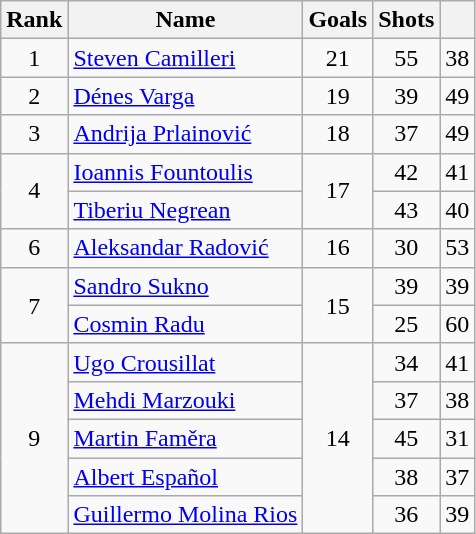<table class="wikitable sortable" style="text-align: center;">
<tr>
<th>Rank</th>
<th>Name</th>
<th>Goals</th>
<th>Shots</th>
<th></th>
</tr>
<tr>
<td>1</td>
<td align="left"> <a href='#'>Steven Camilleri</a></td>
<td>21</td>
<td>55</td>
<td>38</td>
</tr>
<tr>
<td>2</td>
<td align="left"> <a href='#'>Dénes Varga</a></td>
<td>19</td>
<td>39</td>
<td>49</td>
</tr>
<tr>
<td>3</td>
<td align="left"> <a href='#'>Andrija Prlainović</a></td>
<td>18</td>
<td>37</td>
<td>49</td>
</tr>
<tr>
<td rowspan=2>4</td>
<td align="left"> <a href='#'>Ioannis Fountoulis</a></td>
<td rowspan=2>17</td>
<td>42</td>
<td>41</td>
</tr>
<tr>
<td align="left"> <a href='#'>Tiberiu Negrean</a></td>
<td>43</td>
<td>40</td>
</tr>
<tr>
<td>6</td>
<td align="left"> <a href='#'>Aleksandar Radović</a></td>
<td>16</td>
<td>30</td>
<td>53</td>
</tr>
<tr>
<td rowspan=2>7</td>
<td align="left"> <a href='#'>Sandro Sukno</a></td>
<td rowspan=2>15</td>
<td>39</td>
<td>39</td>
</tr>
<tr>
<td align="left"> <a href='#'>Cosmin Radu</a></td>
<td>25</td>
<td>60</td>
</tr>
<tr>
<td rowspan=5>9</td>
<td align="left"> <a href='#'>Ugo Crousillat</a></td>
<td rowspan=5>14</td>
<td>34</td>
<td>41</td>
</tr>
<tr>
<td align="left"> <a href='#'>Mehdi Marzouki</a></td>
<td>37</td>
<td>38</td>
</tr>
<tr>
<td align="left"> <a href='#'>Martin Faměra</a></td>
<td>45</td>
<td>31</td>
</tr>
<tr>
<td align="left"> <a href='#'>Albert Español</a></td>
<td>38</td>
<td>37</td>
</tr>
<tr>
<td align="left"> <a href='#'>Guillermo Molina Rios</a></td>
<td>36</td>
<td>39</td>
</tr>
</table>
